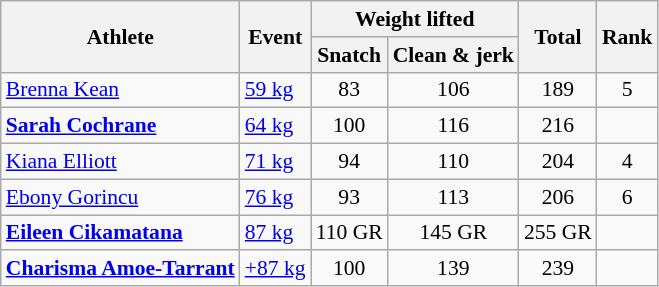<table class=wikitable style="text-align:center; font-size:90%">
<tr>
<th rowspan="2">Athlete</th>
<th rowspan="2">Event</th>
<th colspan="2">Weight lifted</th>
<th rowspan="2">Total</th>
<th rowspan="2">Rank</th>
</tr>
<tr>
<th>Snatch</th>
<th>Clean & jerk</th>
</tr>
<tr>
<td align=left><a href='#'>Brenna Kean</a></td>
<td align=left><a href='#'>59 kg</a></td>
<td>83</td>
<td>106</td>
<td>189</td>
<td>5</td>
</tr>
<tr>
<td align=left><strong><a href='#'>Sarah Cochrane</a></strong></td>
<td align=left><a href='#'>64 kg</a></td>
<td>100</td>
<td>116</td>
<td>216</td>
<td></td>
</tr>
<tr>
<td align=left><a href='#'>Kiana Elliott</a></td>
<td align=left><a href='#'>71 kg</a></td>
<td>94</td>
<td>110</td>
<td>204</td>
<td>4</td>
</tr>
<tr>
<td align=left><a href='#'>Ebony Gorincu</a></td>
<td align=left><a href='#'>76 kg</a></td>
<td>93</td>
<td>113</td>
<td>206</td>
<td>6</td>
</tr>
<tr>
<td align=left><strong><a href='#'>Eileen Cikamatana</a></strong></td>
<td align=left><a href='#'>87 kg</a></td>
<td>110 GR</td>
<td>145 GR</td>
<td>255 GR</td>
<td></td>
</tr>
<tr>
<td align=left><strong><a href='#'>Charisma Amoe-Tarrant</a></strong></td>
<td align=left><a href='#'>+87 kg</a></td>
<td>100</td>
<td>139</td>
<td>239</td>
<td></td>
</tr>
</table>
